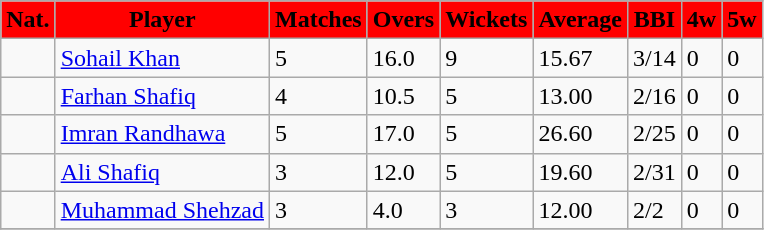<table class="wikitable sortable" style="font-size:100%">
<tr>
<th style="text-align:center; background:#FF0000; color:black;">Nat.</th>
<th style="text-align:center; background:#FF0000; color:black;">Player</th>
<th style="text-align:center; background:#FF0000; color:black;">Matches</th>
<th style="text-align:center; background:#FF0000; color:black;">Overs</th>
<th style="text-align:center; background:#FF0000; color:black;">Wickets</th>
<th style="text-align:center; background:#FF0000; color:black;">Average</th>
<th style="text-align:center; background:#FF0000; color:black;">BBI</th>
<th style="text-align:center; background:#FF0000; color:black;">4w</th>
<th style="text-align:center; background:#FF0000; color:black;">5w</th>
</tr>
<tr>
<td></td>
<td><a href='#'>Sohail Khan</a></td>
<td>5</td>
<td>16.0</td>
<td>9</td>
<td>15.67</td>
<td>3/14</td>
<td>0</td>
<td>0</td>
</tr>
<tr>
<td></td>
<td><a href='#'>Farhan Shafiq</a></td>
<td>4</td>
<td>10.5</td>
<td>5</td>
<td>13.00</td>
<td>2/16</td>
<td>0</td>
<td>0</td>
</tr>
<tr>
<td></td>
<td><a href='#'>Imran Randhawa</a></td>
<td>5</td>
<td>17.0</td>
<td>5</td>
<td>26.60</td>
<td>2/25</td>
<td>0</td>
<td>0</td>
</tr>
<tr>
<td></td>
<td><a href='#'>Ali Shafiq</a></td>
<td>3</td>
<td>12.0</td>
<td>5</td>
<td>19.60</td>
<td>2/31</td>
<td>0</td>
<td>0</td>
</tr>
<tr>
<td></td>
<td><a href='#'>Muhammad Shehzad</a></td>
<td>3</td>
<td>4.0</td>
<td>3</td>
<td>12.00</td>
<td>2/2</td>
<td>0</td>
<td>0</td>
</tr>
<tr>
</tr>
</table>
